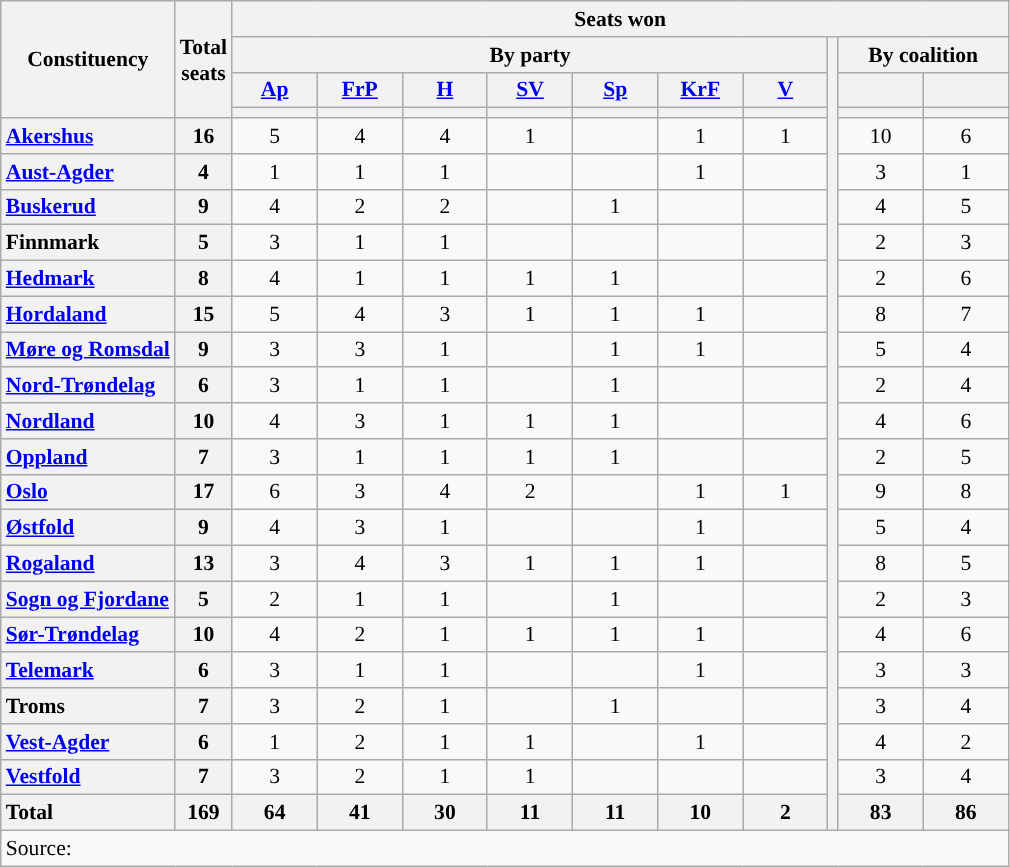<table class="wikitable" style="text-align:center; font-size: 0.9em;">
<tr>
<th rowspan="4">Constituency</th>
<th rowspan="4">Total<br>seats</th>
<th colspan="10">Seats won</th>
</tr>
<tr>
<th colspan="7">By party</th>
<th rowspan="23"></th>
<th colspan="2">By coalition</th>
</tr>
<tr>
<th class="unsortable" style="width:50px;"><a href='#'>Ap</a></th>
<th class="unsortable" style="width:50px;"><a href='#'>FrP</a></th>
<th class="unsortable" style="width:50px;"><a href='#'>H</a></th>
<th class="unsortable" style="width:50px;"><a href='#'>SV</a></th>
<th class="unsortable" style="width:50px;"><a href='#'>Sp</a></th>
<th class="unsortable" style="width:50px;"><a href='#'>KrF</a></th>
<th class="unsortable" style="width:50px;"><a href='#'>V</a></th>
<th class="unsortable" style="width:50px;"></th>
<th class="unsortable" style="width:50px;"></th>
</tr>
<tr>
<th style="background:"></th>
<th style="background:"></th>
<th style="background:"></th>
<th style="background:"></th>
<th style="background:"></th>
<th style="background:"></th>
<th style="background:"></th>
<th style="background:"></th>
<th style="background:"></th>
</tr>
<tr>
<th style="text-align: left;"><a href='#'>Akershus</a></th>
<th>16</th>
<td>5</td>
<td>4</td>
<td>4</td>
<td>1</td>
<td></td>
<td>1</td>
<td>1</td>
<td>10</td>
<td>6</td>
</tr>
<tr>
<th style="text-align: left;"><a href='#'>Aust-Agder</a></th>
<th>4</th>
<td>1</td>
<td>1</td>
<td>1</td>
<td></td>
<td></td>
<td>1</td>
<td></td>
<td>3</td>
<td>1</td>
</tr>
<tr>
<th style="text-align: left;"><a href='#'>Buskerud</a></th>
<th>9</th>
<td>4</td>
<td>2</td>
<td>2</td>
<td></td>
<td>1</td>
<td></td>
<td></td>
<td>4</td>
<td>5</td>
</tr>
<tr>
<th style="text-align: left;">Finnmark</th>
<th>5</th>
<td>3</td>
<td>1</td>
<td>1</td>
<td></td>
<td></td>
<td></td>
<td></td>
<td>2</td>
<td>3</td>
</tr>
<tr>
<th style="text-align: left;"><a href='#'>Hedmark</a></th>
<th>8</th>
<td>4</td>
<td>1</td>
<td>1</td>
<td>1</td>
<td>1</td>
<td></td>
<td></td>
<td>2</td>
<td>6</td>
</tr>
<tr>
<th style="text-align: left;"><a href='#'>Hordaland</a></th>
<th>15</th>
<td>5</td>
<td>4</td>
<td>3</td>
<td>1</td>
<td>1</td>
<td>1</td>
<td></td>
<td>8</td>
<td>7</td>
</tr>
<tr>
<th style="text-align: left;"><a href='#'>Møre og Romsdal</a></th>
<th>9</th>
<td>3</td>
<td>3</td>
<td>1</td>
<td></td>
<td>1</td>
<td>1</td>
<td></td>
<td>5</td>
<td>4</td>
</tr>
<tr>
<th style="text-align: left;"><a href='#'>Nord-Trøndelag</a></th>
<th>6</th>
<td>3</td>
<td>1</td>
<td>1</td>
<td></td>
<td>1</td>
<td></td>
<td></td>
<td>2</td>
<td>4</td>
</tr>
<tr>
<th style="text-align: left;"><a href='#'>Nordland</a></th>
<th>10</th>
<td>4</td>
<td>3</td>
<td>1</td>
<td>1</td>
<td>1</td>
<td></td>
<td></td>
<td>4</td>
<td>6</td>
</tr>
<tr>
<th style="text-align: left;"><a href='#'>Oppland</a></th>
<th>7</th>
<td>3</td>
<td>1</td>
<td>1</td>
<td>1</td>
<td>1</td>
<td></td>
<td></td>
<td>2</td>
<td>5</td>
</tr>
<tr>
<th style="text-align: left;"><a href='#'>Oslo</a></th>
<th>17</th>
<td>6</td>
<td>3</td>
<td>4</td>
<td>2</td>
<td></td>
<td>1</td>
<td>1</td>
<td>9</td>
<td>8</td>
</tr>
<tr>
<th style="text-align: left;"><a href='#'>Østfold</a></th>
<th>9</th>
<td>4</td>
<td>3</td>
<td>1</td>
<td></td>
<td></td>
<td>1</td>
<td></td>
<td>5</td>
<td>4</td>
</tr>
<tr>
<th style="text-align: left;"><a href='#'>Rogaland</a></th>
<th>13</th>
<td>3</td>
<td>4</td>
<td>3</td>
<td>1</td>
<td>1</td>
<td>1</td>
<td></td>
<td>8</td>
<td>5</td>
</tr>
<tr>
<th style="text-align: left;"><a href='#'>Sogn og Fjordane</a></th>
<th>5</th>
<td>2</td>
<td>1</td>
<td>1</td>
<td></td>
<td>1</td>
<td></td>
<td></td>
<td>2</td>
<td>3</td>
</tr>
<tr>
<th style="text-align: left;"><a href='#'>Sør-Trøndelag</a></th>
<th>10</th>
<td>4</td>
<td>2</td>
<td>1</td>
<td>1</td>
<td>1</td>
<td>1</td>
<td></td>
<td>4</td>
<td>6</td>
</tr>
<tr>
<th style="text-align: left;"><a href='#'>Telemark</a></th>
<th>6</th>
<td>3</td>
<td>1</td>
<td>1</td>
<td></td>
<td></td>
<td>1</td>
<td></td>
<td>3</td>
<td>3</td>
</tr>
<tr>
<th style="text-align: left;">Troms</th>
<th>7</th>
<td>3</td>
<td>2</td>
<td>1</td>
<td></td>
<td>1</td>
<td></td>
<td></td>
<td>3</td>
<td>4</td>
</tr>
<tr>
<th style="text-align: left;"><a href='#'>Vest-Agder</a></th>
<th>6</th>
<td>1</td>
<td>2</td>
<td>1</td>
<td>1</td>
<td></td>
<td>1</td>
<td></td>
<td>4</td>
<td>2</td>
</tr>
<tr>
<th style="text-align: left;"><a href='#'>Vestfold</a></th>
<th>7</th>
<td>3</td>
<td>2</td>
<td>1</td>
<td>1</td>
<td></td>
<td></td>
<td></td>
<td>3</td>
<td>4</td>
</tr>
<tr>
<th style="text-align: left;">Total</th>
<th>169</th>
<th>64</th>
<th>41</th>
<th>30</th>
<th>11</th>
<th>11</th>
<th>10</th>
<th>2</th>
<th>83</th>
<th>86</th>
</tr>
<tr>
<td align=left colspan="12">Source: </td>
</tr>
</table>
